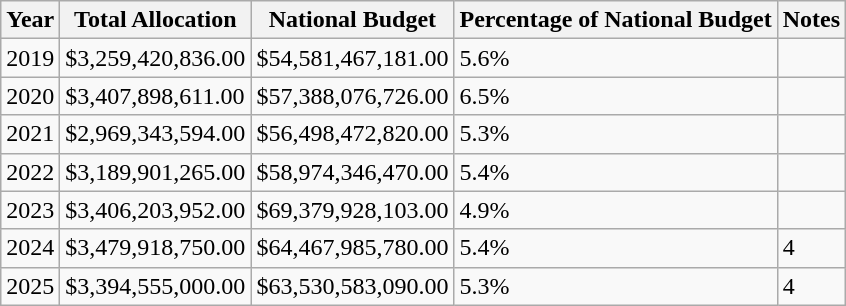<table class="wikitable">
<tr>
<th>Year</th>
<th>Total Allocation</th>
<th>National Budget</th>
<th>Percentage of National Budget</th>
<th>Notes</th>
</tr>
<tr>
<td>2019</td>
<td>$3,259,420,836.00</td>
<td>$54,581,467,181.00</td>
<td>5.6%</td>
<td></td>
</tr>
<tr>
<td>2020</td>
<td>$3,407,898,611.00</td>
<td>$57,388,076,726.00</td>
<td>6.5%</td>
<td></td>
</tr>
<tr>
<td>2021</td>
<td>$2,969,343,594.00</td>
<td>$56,498,472,820.00</td>
<td>5.3%</td>
<td></td>
</tr>
<tr>
<td>2022</td>
<td>$3,189,901,265.00</td>
<td>$58,974,346,470.00</td>
<td>5.4%</td>
<td></td>
</tr>
<tr>
<td>2023</td>
<td>$3,406,203,952.00</td>
<td>$69,379,928,103.00</td>
<td>4.9%</td>
<td></td>
</tr>
<tr>
<td>2024</td>
<td>$3,479,918,750.00</td>
<td>$64,467,985,780.00</td>
<td>5.4%</td>
<td>4</td>
</tr>
<tr>
<td>2025</td>
<td>$3,394,555,000.00</td>
<td>$63,530,583,090.00</td>
<td>5.3%</td>
<td>4</td>
</tr>
</table>
